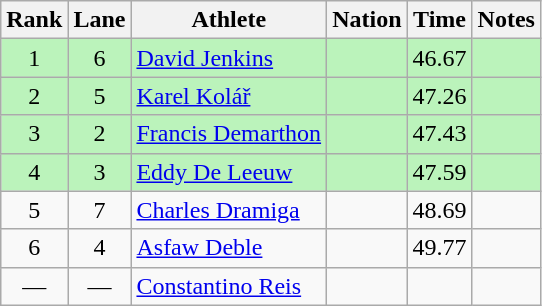<table class="wikitable sortable" style="text-align:center">
<tr>
<th>Rank</th>
<th>Lane</th>
<th>Athlete</th>
<th>Nation</th>
<th>Time</th>
<th>Notes</th>
</tr>
<tr style="background:#bbf3bb;">
<td>1</td>
<td>6</td>
<td align=left><a href='#'>David Jenkins</a></td>
<td align=left></td>
<td>46.67</td>
<td></td>
</tr>
<tr style="background:#bbf3bb;">
<td>2</td>
<td>5</td>
<td align=left><a href='#'>Karel Kolář</a></td>
<td align=left></td>
<td>47.26</td>
<td></td>
</tr>
<tr style="background:#bbf3bb;">
<td>3</td>
<td>2</td>
<td align=left><a href='#'>Francis Demarthon</a></td>
<td align=left></td>
<td>47.43</td>
<td></td>
</tr>
<tr style="background:#bbf3bb;">
<td>4</td>
<td>3</td>
<td align=left><a href='#'>Eddy De Leeuw</a></td>
<td align=left></td>
<td>47.59</td>
<td></td>
</tr>
<tr>
<td>5</td>
<td>7</td>
<td align=left><a href='#'>Charles Dramiga</a></td>
<td align=left></td>
<td>48.69</td>
<td></td>
</tr>
<tr>
<td>6</td>
<td>4</td>
<td align=left><a href='#'>Asfaw Deble</a></td>
<td align=left></td>
<td>49.77</td>
<td></td>
</tr>
<tr>
<td data-sort-value=7>—</td>
<td>—</td>
<td align=left><a href='#'>Constantino Reis</a></td>
<td align=left></td>
<td></td>
<td></td>
</tr>
</table>
